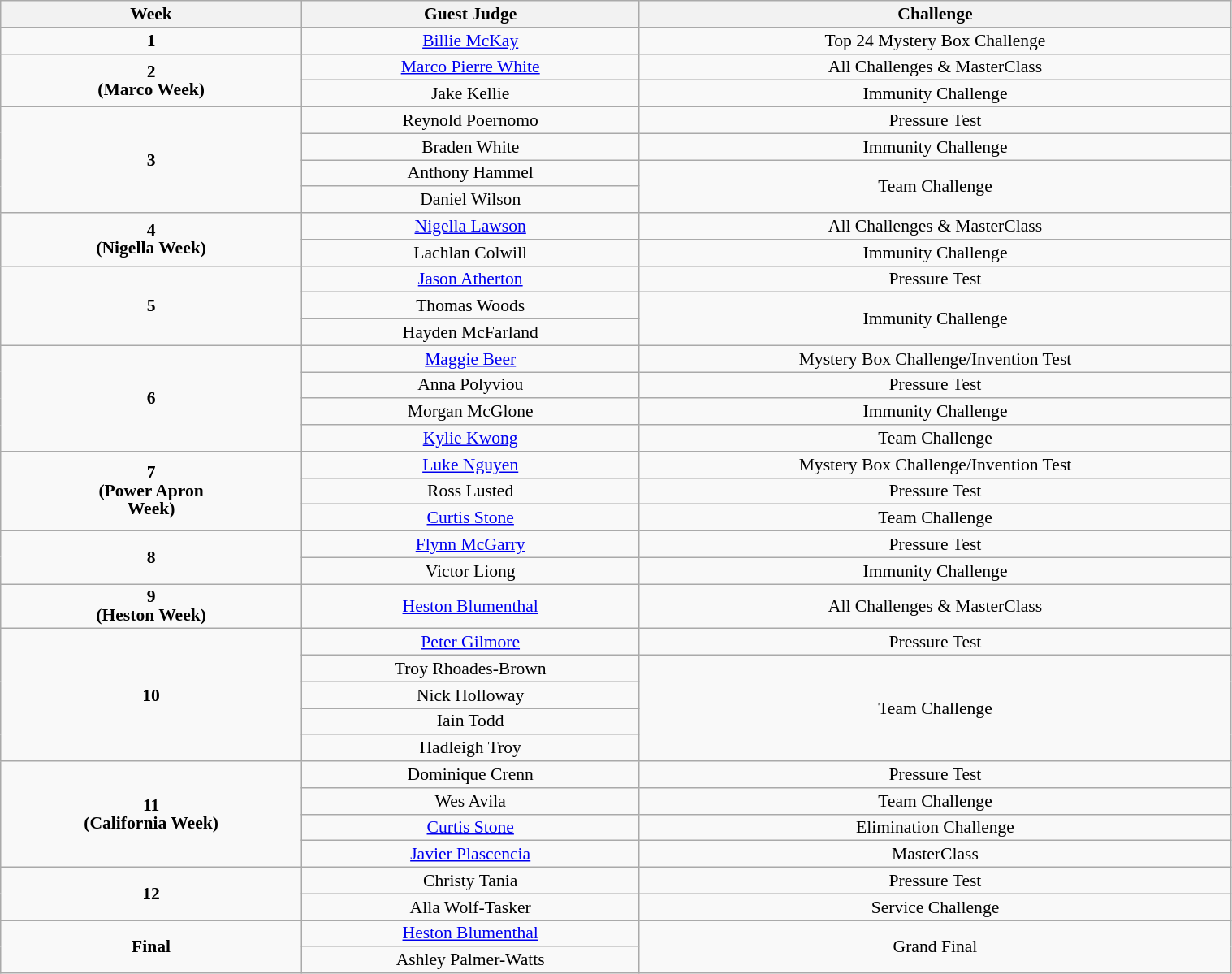<table class="wikitable" style="text-align:center; width:80%; font-size:90%; line-height:15px">
<tr>
<th>Week</th>
<th>Guest Judge</th>
<th>Challenge</th>
</tr>
<tr>
<td><strong>1</strong></td>
<td><a href='#'>Billie McKay</a></td>
<td>Top 24 Mystery Box Challenge</td>
</tr>
<tr>
<td rowspan="2"><strong>2<br>(Marco Week)</strong></td>
<td><a href='#'>Marco Pierre White</a></td>
<td>All Challenges & MasterClass</td>
</tr>
<tr>
<td>Jake Kellie</td>
<td>Immunity Challenge</td>
</tr>
<tr>
<td rowspan="4"><strong>3</strong></td>
<td>Reynold Poernomo</td>
<td>Pressure Test</td>
</tr>
<tr>
<td>Braden White</td>
<td>Immunity Challenge</td>
</tr>
<tr>
<td>Anthony Hammel</td>
<td rowspan="2">Team Challenge</td>
</tr>
<tr>
<td>Daniel Wilson</td>
</tr>
<tr>
<td rowspan="2"><strong>4<br>(Nigella Week)</strong></td>
<td><a href='#'>Nigella Lawson</a></td>
<td>All Challenges & MasterClass</td>
</tr>
<tr>
<td>Lachlan Colwill</td>
<td>Immunity Challenge</td>
</tr>
<tr>
<td rowspan="3"><strong>5</strong></td>
<td><a href='#'>Jason Atherton</a></td>
<td>Pressure Test</td>
</tr>
<tr>
<td>Thomas Woods</td>
<td rowspan="2">Immunity Challenge</td>
</tr>
<tr>
<td>Hayden McFarland</td>
</tr>
<tr>
<td rowspan="4"><strong>6</strong></td>
<td><a href='#'>Maggie Beer</a></td>
<td>Mystery Box Challenge/Invention Test</td>
</tr>
<tr>
<td>Anna Polyviou</td>
<td>Pressure Test</td>
</tr>
<tr>
<td>Morgan McGlone</td>
<td>Immunity Challenge</td>
</tr>
<tr>
<td><a href='#'>Kylie Kwong</a></td>
<td>Team Challenge</td>
</tr>
<tr>
<td rowspan="3"><strong>7<br>(Power Apron <br> Week)</strong></td>
<td><a href='#'>Luke Nguyen</a></td>
<td>Mystery Box Challenge/Invention Test</td>
</tr>
<tr>
<td>Ross Lusted</td>
<td>Pressure Test</td>
</tr>
<tr>
<td><a href='#'>Curtis Stone</a></td>
<td>Team Challenge</td>
</tr>
<tr>
<td rowspan="2"><strong>8</strong></td>
<td><a href='#'>Flynn McGarry</a></td>
<td>Pressure Test</td>
</tr>
<tr>
<td>Victor Liong</td>
<td>Immunity Challenge</td>
</tr>
<tr>
<td><strong>9<br>(Heston Week)</strong></td>
<td><a href='#'>Heston Blumenthal</a></td>
<td>All Challenges & MasterClass</td>
</tr>
<tr>
<td rowspan="5"><strong>10</strong></td>
<td><a href='#'>Peter Gilmore</a></td>
<td>Pressure Test</td>
</tr>
<tr>
<td>Troy Rhoades-Brown</td>
<td rowspan="4">Team Challenge</td>
</tr>
<tr>
<td>Nick Holloway</td>
</tr>
<tr>
<td>Iain Todd</td>
</tr>
<tr>
<td>Hadleigh Troy</td>
</tr>
<tr>
<td rowspan="4"><strong>11<br>(California Week)</strong></td>
<td>Dominique Crenn</td>
<td>Pressure Test</td>
</tr>
<tr>
<td>Wes Avila</td>
<td>Team Challenge</td>
</tr>
<tr>
<td><a href='#'>Curtis Stone</a></td>
<td>Elimination Challenge</td>
</tr>
<tr>
<td><a href='#'>Javier Plascencia</a></td>
<td>MasterClass</td>
</tr>
<tr>
<td rowspan="2"><strong>12</strong></td>
<td>Christy Tania</td>
<td>Pressure Test</td>
</tr>
<tr>
<td>Alla Wolf-Tasker</td>
<td>Service Challenge</td>
</tr>
<tr>
<td rowspan="2"><strong>Final</strong></td>
<td><a href='#'>Heston Blumenthal</a></td>
<td rowspan="2">Grand Final</td>
</tr>
<tr>
<td>Ashley Palmer-Watts</td>
</tr>
</table>
